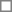<table cellpadding="3" cellspacing="0" border="1" style="background:#ffffff; font-size:69%; border:grey solid 1px; border-collapse:collapse;">
<tr>
<td colspan="2" rowspan="7"></td>
</tr>
</table>
